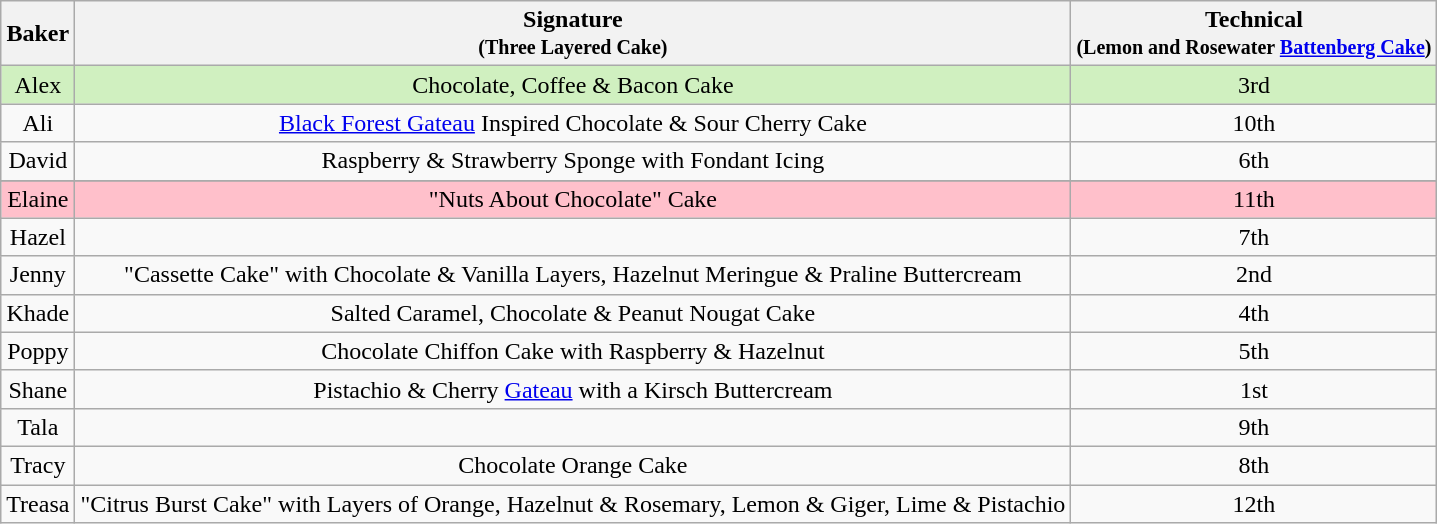<table class="wikitable" style="text-align:center;">
<tr>
<th>Baker</th>
<th>Signature<br><small>(Three Layered Cake)</small></th>
<th>Technical<br><small>(Lemon and Rosewater <a href='#'>Battenberg Cake</a>)</small></th>
</tr>
<tr style="background:#d0f0c0">
<td>Alex</td>
<td>Chocolate, Coffee & Bacon Cake</td>
<td>3rd</td>
</tr>
<tr>
<td>Ali</td>
<td><a href='#'>Black Forest Gateau</a> Inspired Chocolate & Sour Cherry Cake</td>
<td>10th</td>
</tr>
<tr>
<td>David</td>
<td>Raspberry & Strawberry Sponge with Fondant Icing</td>
<td>6th</td>
</tr>
<tr>
</tr>
<tr style="background:pink;">
<td>Elaine</td>
<td>"Nuts About Chocolate" Cake</td>
<td>11th</td>
</tr>
<tr>
<td>Hazel</td>
<td></td>
<td>7th</td>
</tr>
<tr>
<td>Jenny</td>
<td>"Cassette Cake" with Chocolate & Vanilla Layers, Hazelnut Meringue & Praline Buttercream</td>
<td>2nd</td>
</tr>
<tr>
<td>Khade</td>
<td>Salted Caramel, Chocolate & Peanut Nougat Cake</td>
<td>4th</td>
</tr>
<tr>
<td>Poppy</td>
<td>Chocolate Chiffon Cake with Raspberry & Hazelnut</td>
<td>5th</td>
</tr>
<tr>
<td>Shane</td>
<td>Pistachio & Cherry <a href='#'>Gateau</a> with a Kirsch Buttercream</td>
<td>1st</td>
</tr>
<tr>
<td>Tala</td>
<td></td>
<td>9th</td>
</tr>
<tr>
<td>Tracy</td>
<td>Chocolate Orange Cake</td>
<td>8th</td>
</tr>
<tr>
<td>Treasa</td>
<td>"Citrus Burst Cake" with Layers of Orange, Hazelnut & Rosemary, Lemon & Giger, Lime & Pistachio</td>
<td>12th</td>
</tr>
</table>
